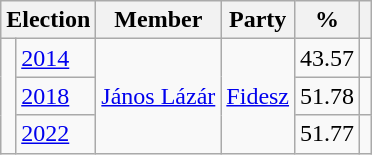<table class=wikitable>
<tr>
<th colspan=2>Election</th>
<th>Member</th>
<th>Party</th>
<th>%</th>
<th></th>
</tr>
<tr>
<td rowspan=3 bgcolor=></td>
<td><a href='#'>2014</a></td>
<td rowspan=3><a href='#'>János Lázár</a></td>
<td rowspan=3><a href='#'>Fidesz</a></td>
<td align=right>43.57</td>
<td align=center></td>
</tr>
<tr>
<td><a href='#'>2018</a></td>
<td align=right>51.78</td>
<td align=center></td>
</tr>
<tr>
<td><a href='#'>2022</a></td>
<td align=right>51.77</td>
<td align=center></td>
</tr>
</table>
